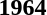<table>
<tr>
<td><strong>1964</strong><br></td>
</tr>
</table>
